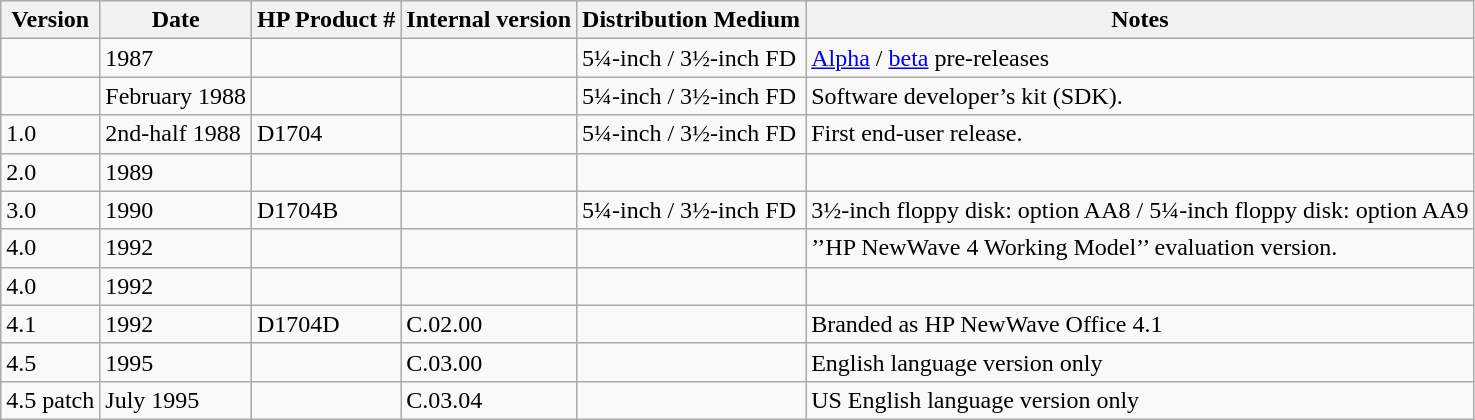<table class="wikitable">
<tr>
<th>Version</th>
<th>Date</th>
<th>HP Product #</th>
<th>Internal version</th>
<th>Distribution Medium</th>
<th>Notes</th>
</tr>
<tr>
<td></td>
<td>1987</td>
<td></td>
<td></td>
<td>5¼-inch / 3½-inch FD</td>
<td><a href='#'>Alpha</a> / <a href='#'>beta</a> pre-releases</td>
</tr>
<tr>
<td></td>
<td>February 1988</td>
<td></td>
<td></td>
<td>5¼-inch / 3½-inch FD</td>
<td>Software developer’s kit (SDK).</td>
</tr>
<tr>
<td>1.0</td>
<td>2nd-half 1988</td>
<td>D1704</td>
<td></td>
<td>5¼-inch / 3½-inch FD</td>
<td>First end-user release.</td>
</tr>
<tr>
<td>2.0</td>
<td>1989</td>
<td></td>
<td></td>
<td></td>
<td></td>
</tr>
<tr>
<td>3.0</td>
<td>1990</td>
<td>D1704B</td>
<td></td>
<td>5¼-inch / 3½-inch FD</td>
<td>3½-inch floppy disk: option AA8 / 5¼-inch floppy disk: option AA9</td>
</tr>
<tr>
<td>4.0</td>
<td>1992</td>
<td></td>
<td></td>
<td></td>
<td>’’HP NewWave 4 Working Model’’ evaluation version.<br></td>
</tr>
<tr>
<td>4.0</td>
<td>1992</td>
<td></td>
<td></td>
<td></td>
<td></td>
</tr>
<tr>
<td>4.1</td>
<td>1992</td>
<td>D1704D</td>
<td>C.02.00</td>
<td></td>
<td>Branded as HP NewWave Office 4.1</td>
</tr>
<tr>
<td>4.5</td>
<td>1995</td>
<td></td>
<td>C.03.00</td>
<td></td>
<td>English language version only</td>
</tr>
<tr>
<td>4.5 patch</td>
<td>July 1995</td>
<td></td>
<td>C.03.04</td>
<td></td>
<td>US English language version only</td>
</tr>
</table>
